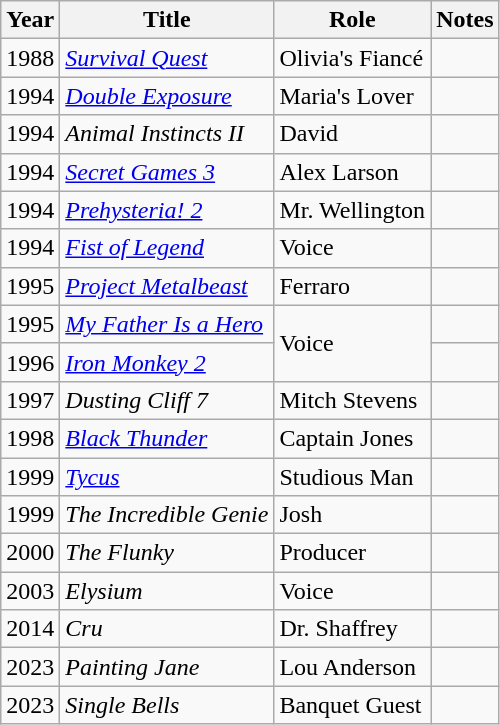<table class="wikitable sortable">
<tr>
<th>Year</th>
<th>Title</th>
<th>Role</th>
<th>Notes</th>
</tr>
<tr>
<td>1988</td>
<td><em><a href='#'>Survival Quest</a></em></td>
<td>Olivia's Fiancé</td>
<td></td>
</tr>
<tr>
<td>1994</td>
<td><a href='#'><em>Double Exposure</em></a></td>
<td>Maria's Lover</td>
<td></td>
</tr>
<tr>
<td>1994</td>
<td><em>Animal Instincts II</em></td>
<td>David</td>
<td></td>
</tr>
<tr>
<td>1994</td>
<td><em><a href='#'>Secret Games 3</a></em></td>
<td>Alex Larson</td>
<td></td>
</tr>
<tr>
<td>1994</td>
<td><em><a href='#'>Prehysteria! 2</a></em></td>
<td>Mr. Wellington</td>
<td></td>
</tr>
<tr>
<td>1994</td>
<td><em><a href='#'>Fist of Legend</a></em></td>
<td>Voice</td>
<td></td>
</tr>
<tr>
<td>1995</td>
<td><em><a href='#'>Project Metalbeast</a></em></td>
<td>Ferraro</td>
<td></td>
</tr>
<tr>
<td>1995</td>
<td><em><a href='#'>My Father Is a Hero</a></em></td>
<td rowspan="2">Voice</td>
<td></td>
</tr>
<tr>
<td>1996</td>
<td><em><a href='#'>Iron Monkey 2</a></em></td>
<td></td>
</tr>
<tr>
<td>1997</td>
<td><em>Dusting Cliff 7</em></td>
<td>Mitch Stevens</td>
<td></td>
</tr>
<tr>
<td>1998</td>
<td><a href='#'><em>Black Thunder</em></a></td>
<td>Captain Jones</td>
<td></td>
</tr>
<tr>
<td>1999</td>
<td><em><a href='#'>Tycus</a></em></td>
<td>Studious Man</td>
<td></td>
</tr>
<tr>
<td>1999</td>
<td><em>The Incredible Genie</em></td>
<td>Josh</td>
<td></td>
</tr>
<tr>
<td>2000</td>
<td><em>The Flunky</em></td>
<td>Producer</td>
<td></td>
</tr>
<tr>
<td>2003</td>
<td><em>Elysium</em></td>
<td>Voice</td>
<td></td>
</tr>
<tr>
<td>2014</td>
<td><em>Cru</em></td>
<td>Dr. Shaffrey</td>
<td></td>
</tr>
<tr>
<td>2023</td>
<td><em>Painting Jane</em></td>
<td>Lou Anderson</td>
<td></td>
</tr>
<tr>
<td>2023</td>
<td><em>Single Bells</em></td>
<td>Banquet Guest</td>
<td></td>
</tr>
</table>
